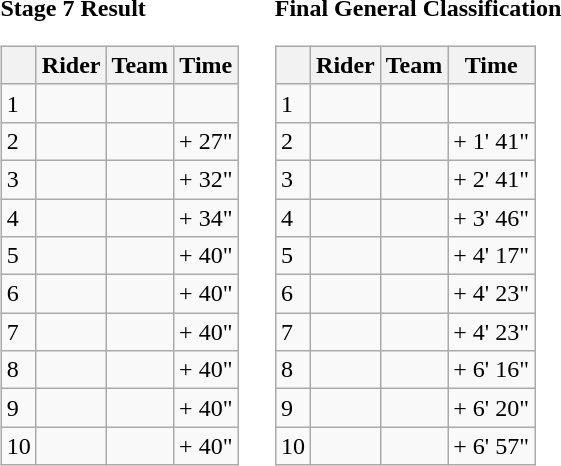<table>
<tr>
<td><strong>Stage 7 Result</strong><br><table class="wikitable">
<tr>
<th></th>
<th>Rider</th>
<th>Team</th>
<th>Time</th>
</tr>
<tr>
<td>1</td>
<td></td>
<td></td>
<td align="right"></td>
</tr>
<tr>
<td>2</td>
<td></td>
<td></td>
<td align="right">+ 27"</td>
</tr>
<tr>
<td>3</td>
<td></td>
<td></td>
<td align="right">+ 32"</td>
</tr>
<tr>
<td>4</td>
<td></td>
<td></td>
<td align="right">+ 34"</td>
</tr>
<tr>
<td>5</td>
<td></td>
<td></td>
<td align="right">+ 40"</td>
</tr>
<tr>
<td>6</td>
<td> </td>
<td></td>
<td align="right">+ 40"</td>
</tr>
<tr>
<td>7</td>
<td></td>
<td></td>
<td align="right">+ 40"</td>
</tr>
<tr>
<td>8</td>
<td></td>
<td></td>
<td align="right">+ 40"</td>
</tr>
<tr>
<td>9</td>
<td></td>
<td></td>
<td align="right">+ 40"</td>
</tr>
<tr>
<td>10</td>
<td> </td>
<td></td>
<td align="right">+ 40"</td>
</tr>
</table>
</td>
<td></td>
<td><strong>Final General Classification</strong><br><table class="wikitable">
<tr>
<th></th>
<th>Rider</th>
<th>Team</th>
<th>Time</th>
</tr>
<tr>
<td>1</td>
<td> </td>
<td></td>
<td align="right"></td>
</tr>
<tr>
<td>2</td>
<td> </td>
<td></td>
<td align="right">+ 1' 41"</td>
</tr>
<tr>
<td>3</td>
<td></td>
<td></td>
<td align="right">+ 2' 41"</td>
</tr>
<tr>
<td>4</td>
<td></td>
<td></td>
<td align="right">+ 3' 46"</td>
</tr>
<tr>
<td>5</td>
<td></td>
<td></td>
<td align="right">+ 4' 17"</td>
</tr>
<tr>
<td>6</td>
<td></td>
<td></td>
<td align="right">+ 4' 23"</td>
</tr>
<tr>
<td>7</td>
<td></td>
<td></td>
<td align="right">+ 4' 23"</td>
</tr>
<tr>
<td>8</td>
<td></td>
<td></td>
<td align="right">+ 6' 16"</td>
</tr>
<tr>
<td>9</td>
<td></td>
<td></td>
<td align="right">+ 6' 20"</td>
</tr>
<tr>
<td>10</td>
<td></td>
<td></td>
<td align="right">+ 6' 57"</td>
</tr>
</table>
</td>
</tr>
</table>
